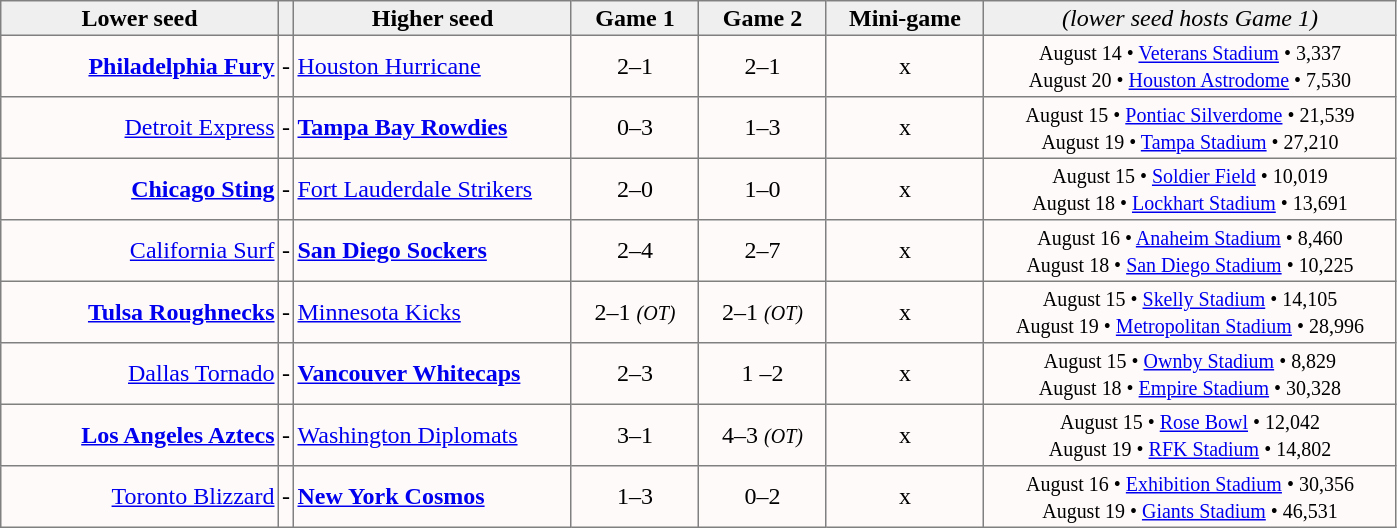<table style=border-collapse:collapse border=1 cellspacing=0 cellpadding=2>
<tr style="text-align:center; background:#efefef;">
<th width=180>Lower seed</th>
<th width=5></th>
<th width=180>Higher seed</th>
<th width=80>Game 1</th>
<th width=80>Game 2</th>
<th width=100>Mini-game</th>
<td width=270><em>(lower seed hosts Game 1)</em></td>
</tr>
<tr style="text-align:center; background:snow;">
<td align=right><strong><a href='#'>Philadelphia Fury</a></strong></td>
<td>-</td>
<td align=left><a href='#'>Houston Hurricane</a></td>
<td>2–1</td>
<td>2–1</td>
<td>x</td>
<td><small>August 14 • <a href='#'>Veterans Stadium</a> • 3,337<br>August 20 • <a href='#'>Houston Astrodome</a> • 7,530</small></td>
</tr>
<tr style="text-align:center; background:snow;">
<td align=right><a href='#'>Detroit Express</a></td>
<td>-</td>
<td align=left><strong><a href='#'>Tampa Bay Rowdies</a></strong></td>
<td>0–3</td>
<td>1–3</td>
<td>x</td>
<td><small>August 15 • <a href='#'>Pontiac Silverdome</a> • 21,539<br>August 19 • <a href='#'>Tampa Stadium</a> • 27,210</small></td>
</tr>
<tr style="text-align:center; background:snow;">
<td align=right><strong><a href='#'>Chicago Sting</a></strong></td>
<td>-</td>
<td align=left><a href='#'>Fort Lauderdale Strikers</a></td>
<td>2–0</td>
<td>1–0</td>
<td>x</td>
<td><small>August 15 • <a href='#'>Soldier Field</a> • 10,019<br>August 18 • <a href='#'>Lockhart Stadium</a> • 13,691</small></td>
</tr>
<tr style="text-align:center; background:snow;">
<td align=right><a href='#'>California Surf</a></td>
<td>-</td>
<td align=left><strong><a href='#'>San Diego Sockers</a></strong></td>
<td>2–4</td>
<td>2–7</td>
<td>x</td>
<td><small>August 16 • <a href='#'>Anaheim Stadium</a> • 8,460<br>August 18 • <a href='#'>San Diego Stadium</a> • 10,225</small></td>
</tr>
<tr style="text-align:center; background:snow;">
<td align=right><strong><a href='#'>Tulsa Roughnecks</a></strong></td>
<td>-</td>
<td align=left><a href='#'>Minnesota Kicks</a></td>
<td>2–1 <small><em>(OT)</em></small></td>
<td>2–1 <small><em>(OT)</em></small></td>
<td>x</td>
<td><small>August 15 • <a href='#'>Skelly Stadium</a> • 14,105<br>August 19 • <a href='#'>Metropolitan Stadium</a> • 28,996</small></td>
</tr>
<tr style="text-align:center; background:snow;">
<td align=right><a href='#'>Dallas Tornado</a></td>
<td>-</td>
<td align=left><strong><a href='#'>Vancouver Whitecaps</a></strong></td>
<td>2–3</td>
<td>1 –2</td>
<td>x</td>
<td><small>August 15 • <a href='#'>Ownby Stadium</a> • 8,829<br>August 18 • <a href='#'>Empire Stadium</a> • 30,328</small></td>
</tr>
<tr style="text-align:center; background:snow;">
<td align=right><strong><a href='#'>Los Angeles Aztecs</a></strong></td>
<td>-</td>
<td align=left><a href='#'>Washington Diplomats</a></td>
<td>3–1</td>
<td>4–3 <small><em>(OT)</em></small></td>
<td>x</td>
<td><small>August 15 • <a href='#'>Rose Bowl</a> • 12,042<br>August 19 • <a href='#'>RFK Stadium</a> • 14,802</small></td>
</tr>
<tr style="text-align:center; background:snow;">
<td align=right><a href='#'>Toronto Blizzard</a></td>
<td>-</td>
<td align=left><strong><a href='#'>New York Cosmos</a></strong></td>
<td>1–3</td>
<td>0–2</td>
<td>x</td>
<td><small>August 16 • <a href='#'>Exhibition Stadium</a> • 30,356<br>August 19 • <a href='#'>Giants Stadium</a> • 46,531</small></td>
</tr>
</table>
